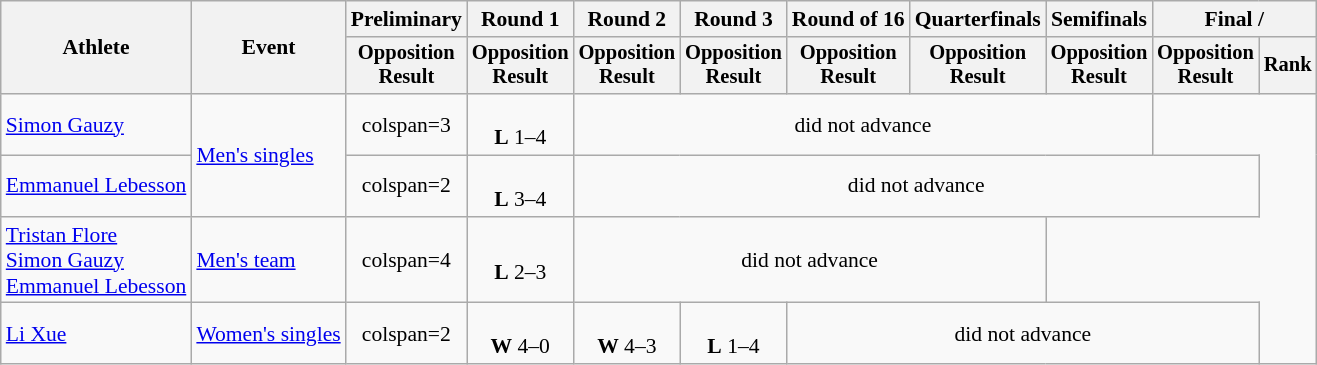<table class="wikitable" style="font-size:90%;">
<tr>
<th rowspan=2>Athlete</th>
<th rowspan=2>Event</th>
<th>Preliminary</th>
<th>Round 1</th>
<th>Round 2</th>
<th>Round 3</th>
<th>Round of 16</th>
<th>Quarterfinals</th>
<th>Semifinals</th>
<th colspan=2>Final / </th>
</tr>
<tr style="font-size:95%">
<th>Opposition<br>Result</th>
<th>Opposition<br>Result</th>
<th>Opposition<br>Result</th>
<th>Opposition<br>Result</th>
<th>Opposition<br>Result</th>
<th>Opposition<br>Result</th>
<th>Opposition<br>Result</th>
<th>Opposition<br>Result</th>
<th>Rank</th>
</tr>
<tr align=center>
<td align=left><a href='#'>Simon Gauzy</a></td>
<td style="text-align:left;" rowspan="2"><a href='#'>Men's singles</a></td>
<td>colspan=3 </td>
<td><br><strong>L</strong> 1–4</td>
<td colspan=5>did not advance</td>
</tr>
<tr align=center>
<td align=left><a href='#'>Emmanuel Lebesson</a></td>
<td>colspan=2 </td>
<td><br><strong>L</strong> 3–4</td>
<td colspan=6>did not advance</td>
</tr>
<tr align=center>
<td align=left><a href='#'>Tristan Flore</a><br><a href='#'>Simon Gauzy</a><br><a href='#'>Emmanuel Lebesson</a></td>
<td align=left><a href='#'>Men's team</a></td>
<td>colspan=4 </td>
<td><br><strong>L</strong> 2–3</td>
<td colspan=4>did not advance</td>
</tr>
<tr align=center>
<td align=left><a href='#'>Li Xue</a></td>
<td align=left><a href='#'>Women's singles</a></td>
<td>colspan=2 </td>
<td><br><strong>W</strong> 4–0</td>
<td><br><strong>W</strong> 4–3</td>
<td><br><strong>L</strong> 1–4</td>
<td colspan=4>did not advance</td>
</tr>
</table>
